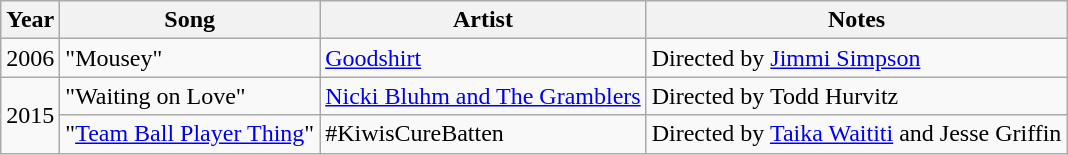<table class="wikitable plainrowheaders sortable" style="margin-right: 0;">
<tr>
<th scope="col">Year</th>
<th scope="col">Song</th>
<th scope="col">Artist</th>
<th scope="col" class="unsortable">Notes</th>
</tr>
<tr>
<td>2006</td>
<td>"Mousey"</td>
<td><a href='#'>Goodshirt</a></td>
<td>Directed by <a href='#'>Jimmi Simpson</a></td>
</tr>
<tr>
<td rowspan="2">2015</td>
<td>"Waiting on Love"</td>
<td><a href='#'>Nicki Bluhm and The Gramblers</a></td>
<td>Directed by Todd Hurvitz</td>
</tr>
<tr>
<td>"<a href='#'>Team Ball Player Thing</a>"</td>
<td>#KiwisCureBatten</td>
<td>Directed by <a href='#'>Taika Waititi</a> and Jesse Griffin</td>
</tr>
</table>
